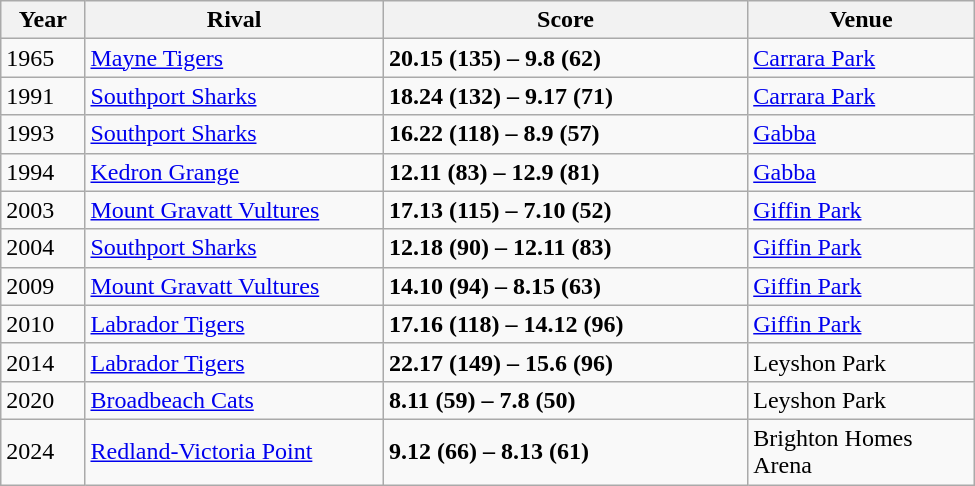<table class="wikitable sortable" style="width:650px;">
<tr>
<th width=50px>Year</th>
<th width=200px>Rival</th>
<th width=250px>Score</th>
<th width=150px>Venue</th>
</tr>
<tr>
<td>1965</td>
<td><a href='#'>Mayne Tigers</a></td>
<td><strong>20.15 (135) – 9.8 (62)</strong></td>
<td><a href='#'>Carrara Park</a></td>
</tr>
<tr>
<td>1991</td>
<td><a href='#'>Southport Sharks</a></td>
<td><strong>18.24 (132) – 9.17 (71)</strong></td>
<td><a href='#'>Carrara Park</a></td>
</tr>
<tr>
<td>1993</td>
<td><a href='#'>Southport Sharks</a></td>
<td><strong>16.22 (118) – 8.9 (57)</strong></td>
<td><a href='#'>Gabba</a></td>
</tr>
<tr>
<td>1994</td>
<td><a href='#'>Kedron Grange</a></td>
<td><strong>12.11 (83) – 12.9 (81)</strong></td>
<td><a href='#'>Gabba</a></td>
</tr>
<tr>
<td>2003</td>
<td><a href='#'>Mount Gravatt Vultures</a></td>
<td><strong>17.13 (115) – 7.10 (52)</strong></td>
<td><a href='#'>Giffin Park</a></td>
</tr>
<tr>
<td>2004</td>
<td><a href='#'>Southport Sharks</a></td>
<td><strong>12.18 (90) – 12.11 (83)</strong></td>
<td><a href='#'>Giffin Park</a></td>
</tr>
<tr>
<td>2009</td>
<td><a href='#'>Mount Gravatt Vultures</a></td>
<td><strong>14.10 (94) – 8.15 (63)</strong></td>
<td><a href='#'>Giffin Park</a></td>
</tr>
<tr>
<td>2010</td>
<td><a href='#'>Labrador Tigers</a></td>
<td><strong>17.16 (118) – 14.12 (96)</strong></td>
<td><a href='#'>Giffin Park</a></td>
</tr>
<tr>
<td>2014</td>
<td><a href='#'>Labrador Tigers</a></td>
<td><strong>22.17 (149) – 15.6 (96)</strong></td>
<td>Leyshon Park</td>
</tr>
<tr>
<td>2020</td>
<td><a href='#'>Broadbeach Cats</a></td>
<td><strong>8.11 (59) – 7.8 (50)</strong></td>
<td>Leyshon Park</td>
</tr>
<tr>
<td>2024</td>
<td><a href='#'> Redland-Victoria Point</a></td>
<td><strong>9.12 (66) – 8.13 (61)</strong></td>
<td>Brighton Homes Arena</td>
</tr>
</table>
